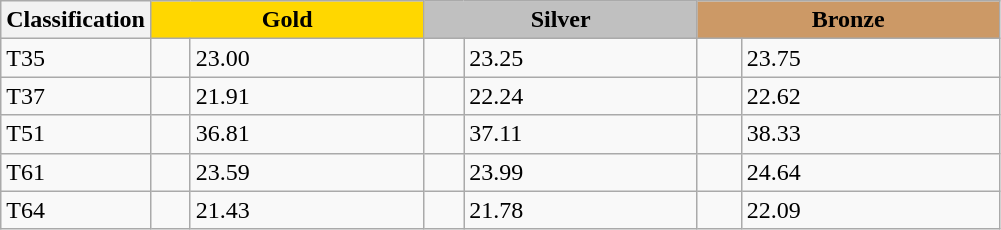<table class=wikitable style="font-size:100%">
<tr>
<th rowspan="1" width="15%">Classification</th>
<th colspan="2" style="background:gold;">Gold</th>
<th colspan="2" style="background:silver;">Silver</th>
<th colspan="2" style="background:#CC9966;">Bronze</th>
</tr>
<tr>
<td>T35 <br></td>
<td></td>
<td>23.00 <strong></strong></td>
<td></td>
<td>23.25</td>
<td></td>
<td>23.75</td>
</tr>
<tr>
<td>T37 <br></td>
<td></td>
<td>21.91 <strong></strong></td>
<td></td>
<td>22.24 </td>
<td></td>
<td>22.62</td>
</tr>
<tr>
<td>T51 <br></td>
<td></td>
<td>36.81 </td>
<td></td>
<td>37.11</td>
<td></td>
<td>38.33</td>
</tr>
<tr>
<td>T61 <br></td>
<td></td>
<td>23.59</td>
<td></td>
<td>23.99</td>
<td></td>
<td>24.64</td>
</tr>
<tr>
<td>T64 <br></td>
<td></td>
<td>21.43 </td>
<td></td>
<td>21.78</td>
<td></td>
<td>22.09</td>
</tr>
</table>
